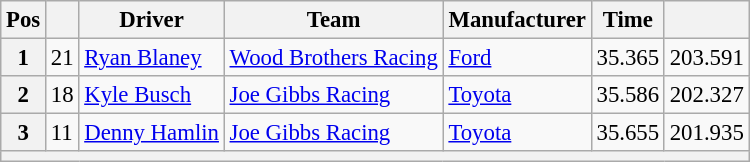<table class="wikitable" style="font-size:95%">
<tr>
<th>Pos</th>
<th></th>
<th>Driver</th>
<th>Team</th>
<th>Manufacturer</th>
<th>Time</th>
<th></th>
</tr>
<tr>
<th>1</th>
<td>21</td>
<td><a href='#'>Ryan Blaney</a></td>
<td><a href='#'>Wood Brothers Racing</a></td>
<td><a href='#'>Ford</a></td>
<td>35.365</td>
<td>203.591</td>
</tr>
<tr>
<th>2</th>
<td>18</td>
<td><a href='#'>Kyle Busch</a></td>
<td><a href='#'>Joe Gibbs Racing</a></td>
<td><a href='#'>Toyota</a></td>
<td>35.586</td>
<td>202.327</td>
</tr>
<tr>
<th>3</th>
<td>11</td>
<td><a href='#'>Denny Hamlin</a></td>
<td><a href='#'>Joe Gibbs Racing</a></td>
<td><a href='#'>Toyota</a></td>
<td>35.655</td>
<td>201.935</td>
</tr>
<tr>
<th colspan="7"></th>
</tr>
</table>
